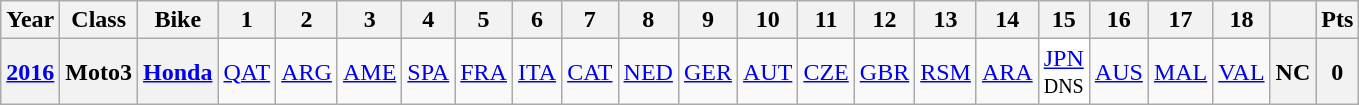<table class="wikitable" style="text-align:center">
<tr>
<th>Year</th>
<th>Class</th>
<th>Bike</th>
<th>1</th>
<th>2</th>
<th>3</th>
<th>4</th>
<th>5</th>
<th>6</th>
<th>7</th>
<th>8</th>
<th>9</th>
<th>10</th>
<th>11</th>
<th>12</th>
<th>13</th>
<th>14</th>
<th>15</th>
<th>16</th>
<th>17</th>
<th>18</th>
<th></th>
<th>Pts</th>
</tr>
<tr>
<th><a href='#'>2016</a></th>
<th>Moto3</th>
<th><a href='#'>Honda</a></th>
<td><a href='#'>QAT</a></td>
<td><a href='#'>ARG</a></td>
<td><a href='#'>AME</a></td>
<td><a href='#'>SPA</a></td>
<td><a href='#'>FRA</a></td>
<td><a href='#'>ITA</a></td>
<td><a href='#'>CAT</a></td>
<td><a href='#'>NED</a></td>
<td><a href='#'>GER</a></td>
<td><a href='#'>AUT</a></td>
<td><a href='#'>CZE</a></td>
<td><a href='#'>GBR</a></td>
<td><a href='#'>RSM</a></td>
<td><a href='#'>ARA</a></td>
<td style="background:#FFFFFF;"><a href='#'>JPN</a><br><small>DNS</small></td>
<td><a href='#'>AUS</a></td>
<td><a href='#'>MAL</a></td>
<td><a href='#'>VAL</a></td>
<th>NC</th>
<th>0</th>
</tr>
</table>
